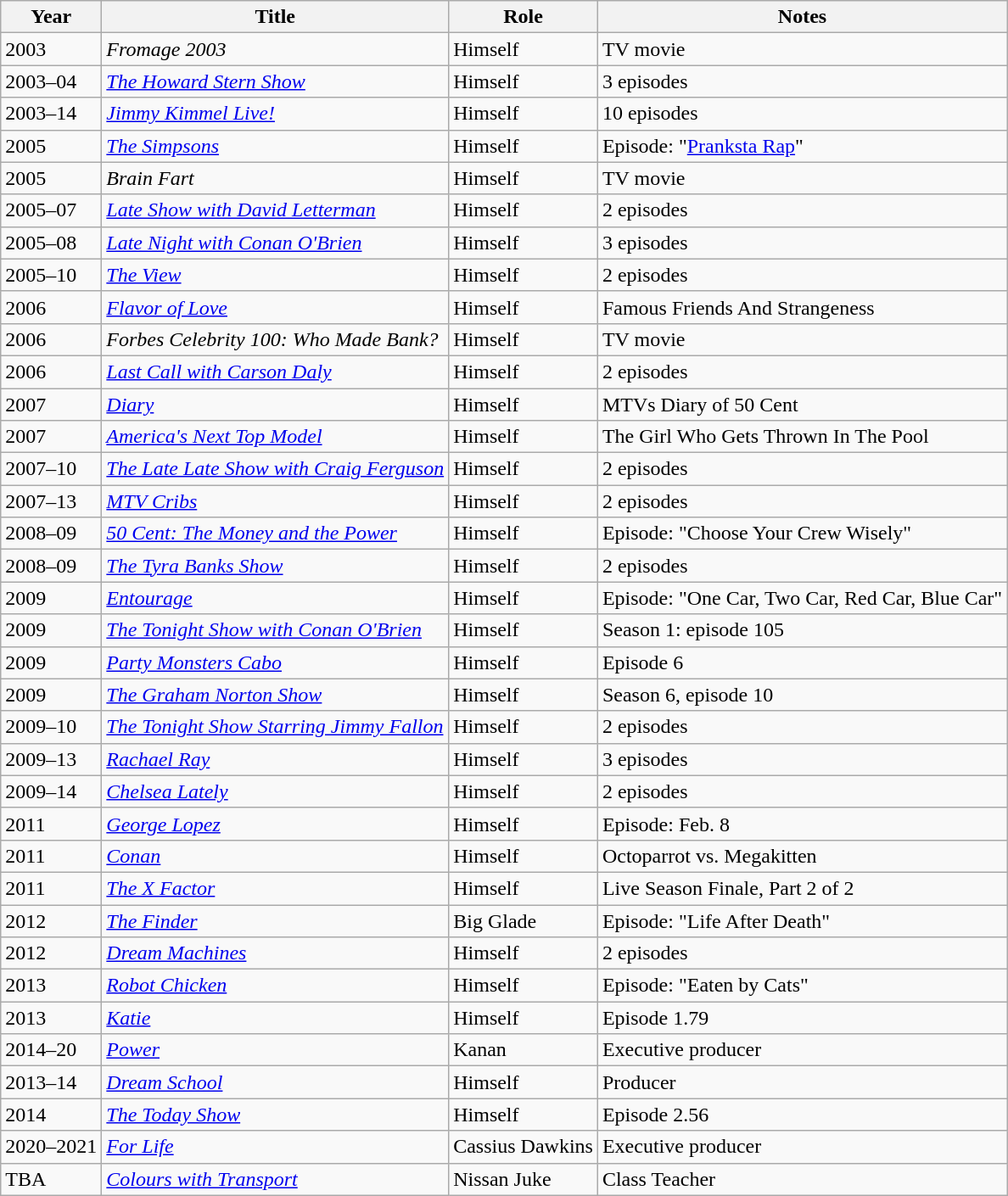<table class="wikitable sortable">
<tr>
<th>Year</th>
<th>Title</th>
<th>Role</th>
<th class="unsortable">Notes</th>
</tr>
<tr>
<td>2003</td>
<td><em>Fromage 2003</em></td>
<td>Himself</td>
<td>TV movie</td>
</tr>
<tr>
<td>2003–04</td>
<td><em><a href='#'>The Howard Stern Show</a></em></td>
<td>Himself</td>
<td>3 episodes</td>
</tr>
<tr>
<td>2003–14</td>
<td><em><a href='#'>Jimmy Kimmel Live!</a></em></td>
<td>Himself</td>
<td>10 episodes</td>
</tr>
<tr>
<td>2005</td>
<td><em><a href='#'>The Simpsons</a></em></td>
<td>Himself</td>
<td>Episode: "<a href='#'>Pranksta Rap</a>"</td>
</tr>
<tr>
<td>2005</td>
<td><em>Brain Fart</em></td>
<td>Himself</td>
<td>TV movie</td>
</tr>
<tr>
<td>2005–07</td>
<td><em><a href='#'>Late Show with David Letterman</a></em></td>
<td>Himself</td>
<td>2 episodes</td>
</tr>
<tr>
<td>2005–08</td>
<td><em><a href='#'>Late Night with Conan O'Brien</a></em></td>
<td>Himself</td>
<td>3 episodes</td>
</tr>
<tr>
<td>2005–10</td>
<td><em><a href='#'>The View</a></em></td>
<td>Himself</td>
<td>2 episodes</td>
</tr>
<tr>
<td>2006</td>
<td><em><a href='#'>Flavor of Love</a></em></td>
<td>Himself</td>
<td>Famous Friends And Strangeness</td>
</tr>
<tr>
<td>2006</td>
<td><em>Forbes Celebrity 100: Who Made Bank?</em></td>
<td>Himself</td>
<td>TV movie</td>
</tr>
<tr>
<td>2006</td>
<td><em><a href='#'>Last Call with Carson Daly</a></em></td>
<td>Himself</td>
<td>2 episodes</td>
</tr>
<tr>
<td>2007</td>
<td><em><a href='#'>Diary</a></em></td>
<td>Himself</td>
<td>MTVs Diary of 50 Cent</td>
</tr>
<tr>
<td>2007</td>
<td><em><a href='#'>America's Next Top Model</a></em></td>
<td>Himself</td>
<td>The Girl Who Gets Thrown In The Pool</td>
</tr>
<tr>
<td>2007–10</td>
<td><em><a href='#'>The Late Late Show with Craig Ferguson</a></em></td>
<td>Himself</td>
<td>2 episodes</td>
</tr>
<tr>
<td>2007–13</td>
<td><em><a href='#'>MTV Cribs</a></em></td>
<td>Himself</td>
<td>2 episodes</td>
</tr>
<tr>
<td>2008–09</td>
<td><em><a href='#'>50 Cent: The Money and the Power</a></em></td>
<td>Himself</td>
<td>Episode: "Choose Your Crew Wisely"</td>
</tr>
<tr>
<td>2008–09</td>
<td><em><a href='#'>The Tyra Banks Show</a></em></td>
<td>Himself</td>
<td>2 episodes</td>
</tr>
<tr>
<td>2009</td>
<td><em><a href='#'>Entourage</a></em></td>
<td>Himself</td>
<td>Episode: "One Car, Two Car, Red Car, Blue Car"</td>
</tr>
<tr>
<td>2009</td>
<td><em><a href='#'>The Tonight Show with Conan O'Brien</a></em></td>
<td>Himself</td>
<td>Season 1: episode 105</td>
</tr>
<tr>
<td>2009</td>
<td><em><a href='#'>Party Monsters Cabo</a></em></td>
<td>Himself</td>
<td>Episode 6</td>
</tr>
<tr>
<td>2009</td>
<td><em><a href='#'>The Graham Norton Show</a></em></td>
<td>Himself</td>
<td>Season 6, episode 10</td>
</tr>
<tr>
<td>2009–10</td>
<td><em><a href='#'>The Tonight Show Starring Jimmy Fallon</a></em></td>
<td>Himself</td>
<td>2 episodes</td>
</tr>
<tr>
<td>2009–13</td>
<td><em><a href='#'>Rachael Ray</a></em></td>
<td>Himself</td>
<td>3 episodes</td>
</tr>
<tr>
<td>2009–14</td>
<td><em><a href='#'>Chelsea Lately</a></em></td>
<td>Himself</td>
<td>2 episodes</td>
</tr>
<tr>
<td>2011</td>
<td><em><a href='#'>George Lopez</a></em></td>
<td>Himself</td>
<td>Episode: Feb. 8</td>
</tr>
<tr>
<td>2011</td>
<td><em><a href='#'>Conan</a></em></td>
<td>Himself</td>
<td>Octoparrot vs. Megakitten</td>
</tr>
<tr>
<td>2011</td>
<td><em><a href='#'>The X Factor</a></em></td>
<td>Himself</td>
<td>Live Season Finale, Part 2 of 2</td>
</tr>
<tr>
<td>2012</td>
<td><em><a href='#'>The Finder</a></em></td>
<td>Big Glade</td>
<td>Episode: "Life After Death"</td>
</tr>
<tr>
<td>2012</td>
<td><em><a href='#'>Dream Machines</a></em></td>
<td>Himself</td>
<td>2 episodes</td>
</tr>
<tr>
<td>2013</td>
<td><em><a href='#'>Robot Chicken</a></em></td>
<td>Himself</td>
<td>Episode: "Eaten by Cats"</td>
</tr>
<tr>
<td>2013</td>
<td><em><a href='#'>Katie</a></em></td>
<td>Himself</td>
<td>Episode 1.79</td>
</tr>
<tr>
<td>2014–20</td>
<td><em><a href='#'>Power</a></em></td>
<td>Kanan</td>
<td>Executive producer</td>
</tr>
<tr>
<td>2013–14</td>
<td><em><a href='#'>Dream School</a></em></td>
<td>Himself</td>
<td>Producer</td>
</tr>
<tr>
<td>2014</td>
<td><em><a href='#'>The Today Show</a></em></td>
<td>Himself</td>
<td>Episode 2.56</td>
</tr>
<tr>
<td>2020–2021</td>
<td><em><a href='#'>For Life</a></em></td>
<td>Cassius Dawkins</td>
<td>Executive producer</td>
</tr>
<tr>
<td>TBA</td>
<td><em><a href='#'>Colours with Transport</a></em></td>
<td>Nissan Juke</td>
<td>Class Teacher</td>
</tr>
</table>
